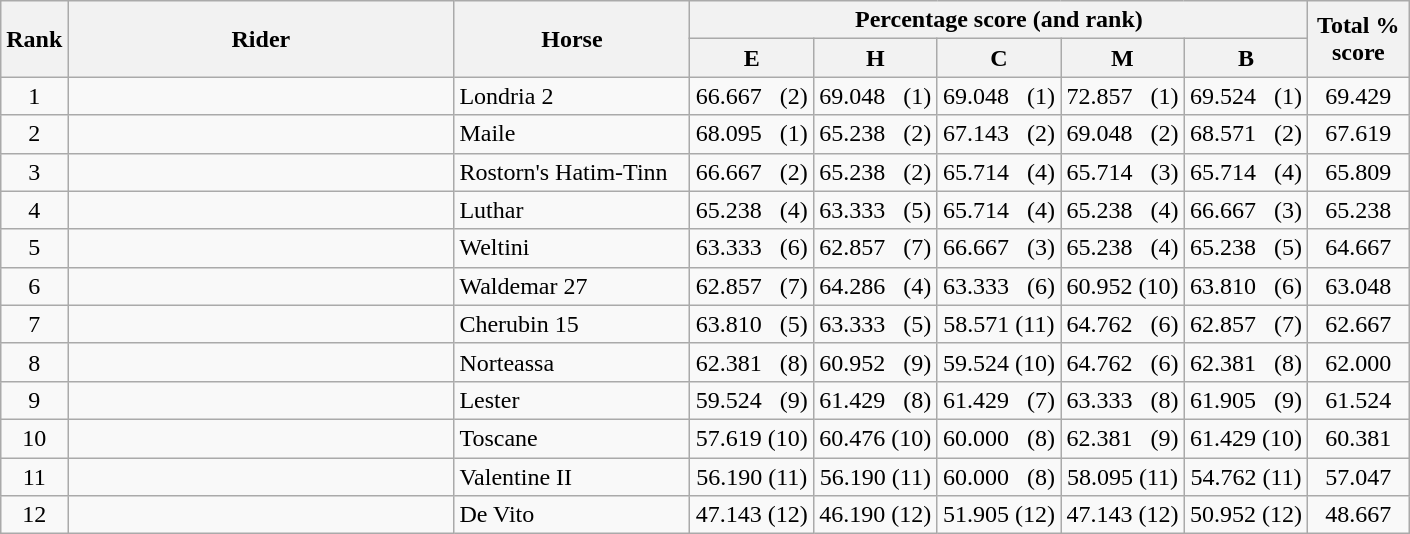<table class="wikitable" style="text-align:center">
<tr>
<th rowspan=2>Rank</th>
<th rowspan=2 width=250>Rider</th>
<th rowspan=2 width=150>Horse</th>
<th colspan=5>Percentage score (and rank)</th>
<th rowspan=2 width=60>Total % score</th>
</tr>
<tr>
<th width=75>E</th>
<th width=75>H</th>
<th width=75>C</th>
<th width=75>M</th>
<th width=75>B</th>
</tr>
<tr>
<td>1</td>
<td align=left></td>
<td align=left>Londria 2</td>
<td>66.667   (2)</td>
<td>69.048   (1)</td>
<td>69.048   (1)</td>
<td>72.857   (1)</td>
<td>69.524   (1)</td>
<td>69.429</td>
</tr>
<tr>
<td>2</td>
<td align=left></td>
<td align=left>Maile</td>
<td>68.095   (1)</td>
<td>65.238   (2)</td>
<td>67.143   (2)</td>
<td>69.048   (2)</td>
<td>68.571   (2)</td>
<td>67.619</td>
</tr>
<tr>
<td>3</td>
<td align=left></td>
<td align=left>Rostorn's Hatim-Tinn</td>
<td>66.667   (2)</td>
<td>65.238   (2)</td>
<td>65.714   (4)</td>
<td>65.714   (3)</td>
<td>65.714   (4)</td>
<td>65.809</td>
</tr>
<tr>
<td>4</td>
<td align=left></td>
<td align=left>Luthar</td>
<td>65.238   (4)</td>
<td>63.333   (5)</td>
<td>65.714   (4)</td>
<td>65.238   (4)</td>
<td>66.667   (3)</td>
<td>65.238</td>
</tr>
<tr>
<td>5</td>
<td align=left></td>
<td align=left>Weltini</td>
<td>63.333   (6)</td>
<td>62.857   (7)</td>
<td>66.667   (3)</td>
<td>65.238   (4)</td>
<td>65.238   (5)</td>
<td>64.667</td>
</tr>
<tr>
<td>6</td>
<td align=left></td>
<td align=left>Waldemar 27</td>
<td>62.857   (7)</td>
<td>64.286   (4)</td>
<td>63.333   (6)</td>
<td>60.952 (10)</td>
<td>63.810   (6)</td>
<td>63.048</td>
</tr>
<tr>
<td>7</td>
<td align=left></td>
<td align=left>Cherubin 15</td>
<td>63.810   (5)</td>
<td>63.333   (5)</td>
<td>58.571 (11)</td>
<td>64.762   (6)</td>
<td>62.857   (7)</td>
<td>62.667</td>
</tr>
<tr>
<td>8</td>
<td align=left></td>
<td align=left>Norteassa</td>
<td>62.381   (8)</td>
<td>60.952   (9)</td>
<td>59.524 (10)</td>
<td>64.762   (6)</td>
<td>62.381   (8)</td>
<td>62.000</td>
</tr>
<tr>
<td>9</td>
<td align=left></td>
<td align=left>Lester</td>
<td>59.524   (9)</td>
<td>61.429   (8)</td>
<td>61.429   (7)</td>
<td>63.333   (8)</td>
<td>61.905   (9)</td>
<td>61.524</td>
</tr>
<tr>
<td>10</td>
<td align=left></td>
<td align=left>Toscane</td>
<td>57.619 (10)</td>
<td>60.476 (10)</td>
<td>60.000   (8)</td>
<td>62.381   (9)</td>
<td>61.429 (10)</td>
<td>60.381</td>
</tr>
<tr>
<td>11</td>
<td align=left></td>
<td align=left>Valentine II</td>
<td>56.190 (11)</td>
<td>56.190 (11)</td>
<td>60.000   (8)</td>
<td>58.095 (11)</td>
<td>54.762 (11)</td>
<td>57.047</td>
</tr>
<tr>
<td>12</td>
<td align=left></td>
<td align=left>De Vito</td>
<td>47.143 (12)</td>
<td>46.190 (12)</td>
<td>51.905 (12)</td>
<td>47.143 (12)</td>
<td>50.952 (12)</td>
<td>48.667</td>
</tr>
</table>
